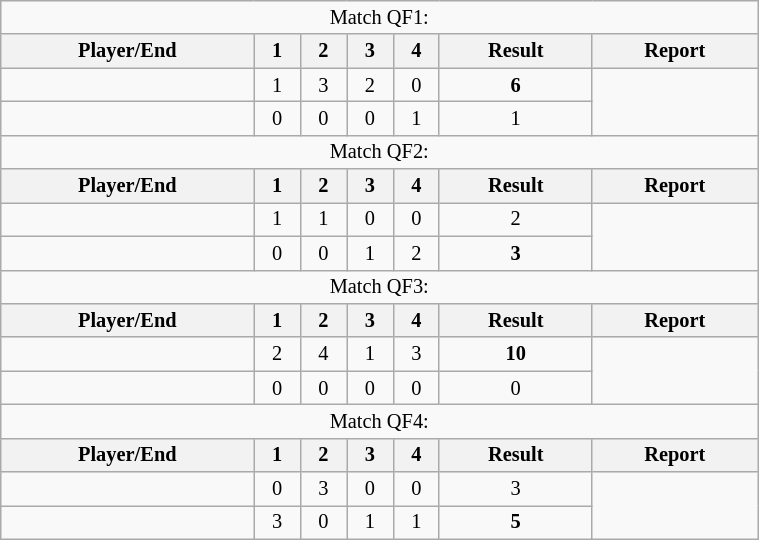<table class="wikitable" style=font-size:85%;text-align:center;width:40%>
<tr>
<td colspan="7">Match QF1:</td>
</tr>
<tr>
<th>Player/End</th>
<th>1</th>
<th>2</th>
<th>3</th>
<th>4</th>
<th>Result</th>
<th>Report</th>
</tr>
<tr>
<td align=left><strong></strong></td>
<td>1</td>
<td>3</td>
<td>2</td>
<td>0</td>
<td><strong>6</strong></td>
<td rowspan="2"></td>
</tr>
<tr>
<td align=left></td>
<td>0</td>
<td>0</td>
<td>0</td>
<td>1</td>
<td>1</td>
</tr>
<tr>
<td colspan="7">Match QF2:</td>
</tr>
<tr>
<th>Player/End</th>
<th>1</th>
<th>2</th>
<th>3</th>
<th>4</th>
<th>Result</th>
<th>Report</th>
</tr>
<tr>
<td align=left></td>
<td>1</td>
<td>1</td>
<td>0</td>
<td>0</td>
<td>2</td>
<td rowspan="2"></td>
</tr>
<tr>
<td align=left><strong></strong></td>
<td>0</td>
<td>0</td>
<td>1</td>
<td>2</td>
<td><strong>3</strong></td>
</tr>
<tr>
<td colspan="7">Match QF3:</td>
</tr>
<tr>
<th>Player/End</th>
<th>1</th>
<th>2</th>
<th>3</th>
<th>4</th>
<th>Result</th>
<th>Report</th>
</tr>
<tr>
<td align=left><strong></strong></td>
<td>2</td>
<td>4</td>
<td>1</td>
<td>3</td>
<td><strong>10</strong></td>
<td rowspan="2"></td>
</tr>
<tr>
<td align=left></td>
<td>0</td>
<td>0</td>
<td>0</td>
<td>0</td>
<td>0</td>
</tr>
<tr>
<td colspan="7">Match QF4:</td>
</tr>
<tr>
<th>Player/End</th>
<th>1</th>
<th>2</th>
<th>3</th>
<th>4</th>
<th>Result</th>
<th>Report</th>
</tr>
<tr>
<td align=left></td>
<td>0</td>
<td>3</td>
<td>0</td>
<td>0</td>
<td>3</td>
<td rowspan="2"></td>
</tr>
<tr>
<td align=left><strong></strong></td>
<td>3</td>
<td>0</td>
<td>1</td>
<td>1</td>
<td><strong>5</strong></td>
</tr>
</table>
